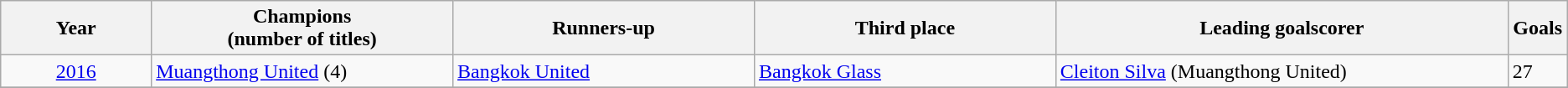<table class="wikitable">
<tr>
<th width=9%>Year</th>
<th width=18%>Champions<br>(number of titles)</th>
<th width=18%>Runners-up</th>
<th width=18%>Third place</th>
<th width=27%>Leading goalscorer</th>
<th width=1%>Goals</th>
</tr>
<tr>
<td align=center><a href='#'>2016</a></td>
<td><a href='#'>Muangthong United</a> (4)</td>
<td><a href='#'>Bangkok United</a></td>
<td><a href='#'>Bangkok Glass</a></td>
<td><a href='#'>Cleiton Silva</a> (Muangthong United)</td>
<td>27</td>
</tr>
<tr>
</tr>
</table>
